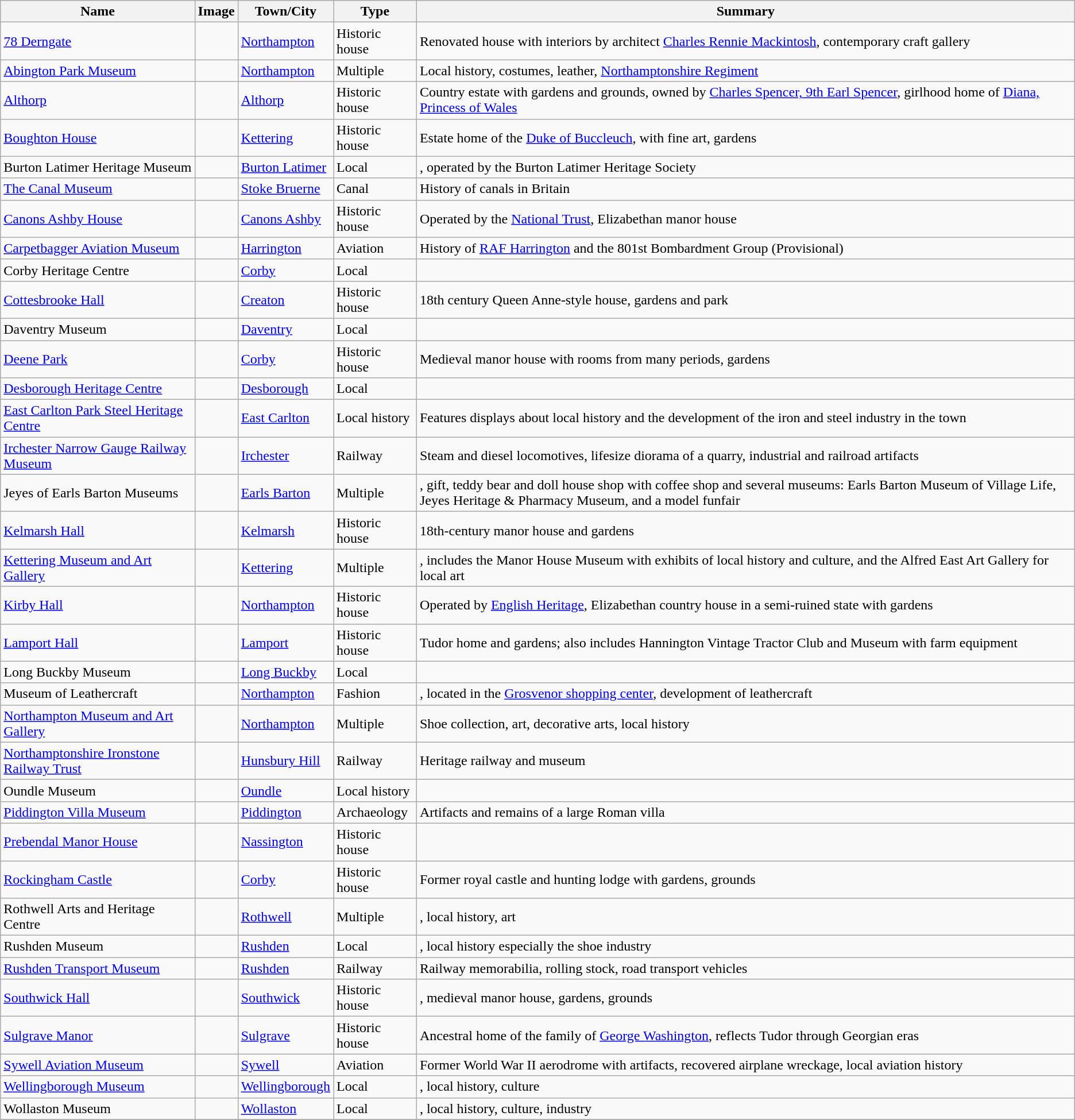<table class="wikitable sortable">
<tr>
<th>Name</th>
<th>Image</th>
<th>Town/City</th>
<th>Type</th>
<th>Summary</th>
</tr>
<tr>
<td><a href='#'>78 Derngate</a></td>
<td></td>
<td><a href='#'>Northampton</a></td>
<td>Historic house</td>
<td>Renovated house with interiors by architect <a href='#'>Charles Rennie Mackintosh</a>, contemporary craft gallery</td>
</tr>
<tr>
<td><a href='#'>Abington Park Museum</a></td>
<td></td>
<td><a href='#'>Northampton</a></td>
<td>Multiple</td>
<td>Local history, costumes, leather, <a href='#'>Northamptonshire Regiment</a></td>
</tr>
<tr>
<td><a href='#'>Althorp</a></td>
<td></td>
<td><a href='#'>Althorp</a></td>
<td>Historic house</td>
<td>Country estate with gardens and grounds, owned by <a href='#'>Charles Spencer, 9th Earl Spencer</a>, girlhood home of <a href='#'>Diana, Princess of Wales</a></td>
</tr>
<tr>
<td><a href='#'>Boughton House</a></td>
<td></td>
<td><a href='#'>Kettering</a></td>
<td>Historic house</td>
<td>Estate home of the <a href='#'>Duke of Buccleuch</a>, with fine art, gardens</td>
</tr>
<tr>
<td>Burton Latimer Heritage Museum</td>
<td></td>
<td><a href='#'>Burton Latimer</a></td>
<td>Local</td>
<td>, operated by the Burton Latimer Heritage Society</td>
</tr>
<tr>
<td><a href='#'>The Canal Museum</a></td>
<td></td>
<td><a href='#'>Stoke Bruerne</a></td>
<td>Canal</td>
<td>History of canals in Britain</td>
</tr>
<tr>
<td><a href='#'>Canons Ashby House</a></td>
<td></td>
<td><a href='#'>Canons Ashby</a></td>
<td>Historic house</td>
<td>Operated by the <a href='#'>National Trust</a>, Elizabethan manor house</td>
</tr>
<tr>
<td><a href='#'>Carpetbagger Aviation Museum</a></td>
<td></td>
<td><a href='#'>Harrington</a></td>
<td>Aviation</td>
<td>History of <a href='#'>RAF Harrington</a> and the 801st Bombardment Group (Provisional)</td>
</tr>
<tr>
<td>Corby Heritage Centre</td>
<td></td>
<td><a href='#'>Corby</a></td>
<td>Local</td>
<td></td>
</tr>
<tr>
<td><a href='#'>Cottesbrooke Hall</a></td>
<td></td>
<td><a href='#'>Creaton</a></td>
<td>Historic house</td>
<td>18th century Queen Anne-style house, gardens and park</td>
</tr>
<tr>
<td>Daventry Museum</td>
<td></td>
<td><a href='#'>Daventry</a></td>
<td>Local</td>
<td></td>
</tr>
<tr>
<td><a href='#'>Deene Park</a></td>
<td></td>
<td><a href='#'>Corby</a></td>
<td>Historic house</td>
<td>Medieval manor house with rooms from many periods, gardens</td>
</tr>
<tr>
<td><a href='#'>Desborough Heritage Centre</a></td>
<td></td>
<td><a href='#'>Desborough</a></td>
<td>Local</td>
<td></td>
</tr>
<tr>
<td><a href='#'>East Carlton Park Steel Heritage Centre</a></td>
<td></td>
<td><a href='#'>East Carlton</a></td>
<td>Local history</td>
<td>Features displays about local history and the development of the iron and steel industry in the town</td>
</tr>
<tr>
<td><a href='#'>Irchester Narrow Gauge Railway Museum</a></td>
<td></td>
<td><a href='#'>Irchester</a></td>
<td>Railway</td>
<td>Steam and diesel locomotives, lifesize diorama of a quarry, industrial and railroad artifacts</td>
</tr>
<tr>
<td>Jeyes of Earls Barton Museums</td>
<td></td>
<td><a href='#'>Earls Barton</a></td>
<td>Multiple</td>
<td>, gift, teddy bear and doll house shop with coffee shop and several museums: Earls Barton Museum of Village Life, Jeyes Heritage & Pharmacy Museum, and a model funfair</td>
</tr>
<tr>
<td><a href='#'>Kelmarsh Hall</a></td>
<td></td>
<td><a href='#'>Kelmarsh</a></td>
<td>Historic house</td>
<td>18th-century manor house and gardens</td>
</tr>
<tr>
<td><a href='#'>Kettering Museum and Art Gallery</a></td>
<td></td>
<td><a href='#'>Kettering</a></td>
<td>Multiple</td>
<td>, includes the Manor House Museum with exhibits of local history and culture, and the Alfred East Art Gallery for local art</td>
</tr>
<tr>
<td><a href='#'>Kirby Hall</a></td>
<td></td>
<td><a href='#'>Northampton</a></td>
<td>Historic house</td>
<td>Operated by <a href='#'>English Heritage</a>, Elizabethan country house in a semi-ruined state with gardens</td>
</tr>
<tr>
<td><a href='#'>Lamport Hall</a></td>
<td></td>
<td><a href='#'>Lamport</a></td>
<td>Historic house</td>
<td>Tudor home and gardens; also includes Hannington Vintage Tractor Club and Museum with farm equipment</td>
</tr>
<tr>
<td>Long Buckby Museum</td>
<td></td>
<td><a href='#'>Long Buckby</a></td>
<td>Local</td>
<td></td>
</tr>
<tr>
<td>Museum of Leathercraft</td>
<td></td>
<td><a href='#'>Northampton</a></td>
<td>Fashion</td>
<td>, located in the <a href='#'>Grosvenor shopping center</a>, development of leathercraft</td>
</tr>
<tr>
<td><a href='#'>Northampton Museum and Art Gallery</a></td>
<td></td>
<td><a href='#'>Northampton</a></td>
<td>Multiple</td>
<td>Shoe collection, art, decorative arts, local history</td>
</tr>
<tr>
<td><a href='#'>Northamptonshire Ironstone Railway Trust</a></td>
<td></td>
<td><a href='#'>Hunsbury Hill</a></td>
<td>Railway</td>
<td>Heritage railway and museum</td>
</tr>
<tr>
<td>Oundle Museum</td>
<td></td>
<td><a href='#'>Oundle</a></td>
<td>Local history</td>
<td></td>
</tr>
<tr>
<td><a href='#'>Piddington Villa Museum</a></td>
<td></td>
<td><a href='#'>Piddington</a></td>
<td>Archaeology</td>
<td>Artifacts and remains of a large Roman villa</td>
</tr>
<tr>
<td><a href='#'>Prebendal Manor House</a></td>
<td></td>
<td><a href='#'>Nassington</a></td>
<td>Historic house</td>
<td></td>
</tr>
<tr>
<td><a href='#'>Rockingham Castle</a></td>
<td></td>
<td><a href='#'>Corby</a></td>
<td>Historic house</td>
<td>Former royal castle and hunting lodge with gardens, grounds</td>
</tr>
<tr>
<td>Rothwell Arts and Heritage Centre</td>
<td></td>
<td><a href='#'>Rothwell</a></td>
<td>Multiple</td>
<td>, local history, art</td>
</tr>
<tr>
<td>Rushden Museum</td>
<td></td>
<td><a href='#'>Rushden</a></td>
<td>Local</td>
<td>, local history especially the shoe industry</td>
</tr>
<tr>
<td><a href='#'>Rushden Transport Museum</a></td>
<td></td>
<td><a href='#'>Rushden</a></td>
<td>Railway</td>
<td>Railway memorabilia, rolling stock, road transport vehicles</td>
</tr>
<tr>
<td><a href='#'>Southwick Hall</a></td>
<td></td>
<td><a href='#'>Southwick</a></td>
<td>Historic house</td>
<td>, medieval manor house, gardens, grounds</td>
</tr>
<tr>
<td><a href='#'>Sulgrave Manor</a></td>
<td></td>
<td><a href='#'>Sulgrave</a></td>
<td>Historic house</td>
<td>Ancestral home of the family of <a href='#'>George Washington</a>, reflects Tudor through Georgian eras</td>
</tr>
<tr>
<td><a href='#'>Sywell Aviation Museum</a></td>
<td></td>
<td><a href='#'>Sywell</a></td>
<td>Aviation</td>
<td>Former World War II aerodrome with artifacts, recovered airplane wreckage, local aviation history</td>
</tr>
<tr>
<td><a href='#'>Wellingborough Museum</a></td>
<td></td>
<td><a href='#'>Wellingborough</a></td>
<td>Local</td>
<td>, local history, culture</td>
</tr>
<tr>
<td>Wollaston Museum</td>
<td></td>
<td><a href='#'>Wollaston</a></td>
<td>Local</td>
<td>, local history, culture, industry</td>
</tr>
<tr>
</tr>
</table>
